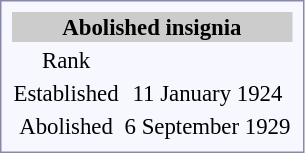<table style="border:1px solid #8888aa; background-color:#f7f8ff; padding:5px; font-size:95%; margin: 0px 12px 12px 0px;">
<tr style="background:#ccc;">
<th colspan=9>Abolished insignia</th>
</tr>
<tr style="text-align:center;">
<td>Rank</td>
<td></td>
</tr>
<tr style="text-align:center;">
<td>Established</td>
<td>11 January 1924</td>
</tr>
<tr style="text-align:center;">
<td>Abolished</td>
<td>6 September 1929</td>
</tr>
</table>
